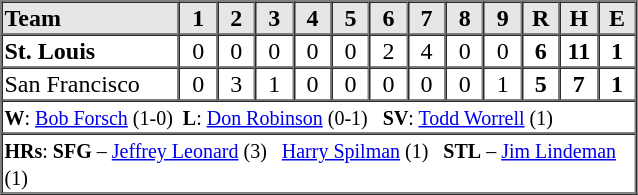<table border=1 cellspacing=0 width=425 style="margin-left:3em;">
<tr style="text-align:center; background-color:#e6e6e6;">
<th align=left width=28%>Team</th>
<th width=6%>1</th>
<th width=6%>2</th>
<th width=6%>3</th>
<th width=6%>4</th>
<th width=6%>5</th>
<th width=6%>6</th>
<th width=6%>7</th>
<th width=6%>8</th>
<th width=6%>9</th>
<th width=6%>R</th>
<th width=6%>H</th>
<th width=6%>E</th>
</tr>
<tr style="text-align:center;">
<td align=left><strong>St. Louis</strong></td>
<td>0</td>
<td>0</td>
<td>0</td>
<td>0</td>
<td>0</td>
<td>2</td>
<td>4</td>
<td>0</td>
<td>0</td>
<td><strong>6</strong></td>
<td><strong>11</strong></td>
<td><strong>1</strong></td>
</tr>
<tr style="text-align:center;">
<td align=left>San Francisco</td>
<td>0</td>
<td>3</td>
<td>1</td>
<td>0</td>
<td>0</td>
<td>0</td>
<td>0</td>
<td>0</td>
<td>1</td>
<td><strong>5</strong></td>
<td><strong>7</strong></td>
<td><strong>1</strong></td>
</tr>
<tr style="text-align:left;">
<td colspan=13><small><strong>W</strong>: <a href='#'>Bob Forsch</a> (1-0)  <strong>L</strong>: <a href='#'>Don Robinson</a> (0-1)   <strong>SV</strong>: <a href='#'>Todd Worrell</a> (1)</small></td>
</tr>
<tr style="text-align:left;">
<td colspan=13><small><strong>HRs</strong>: <strong>SFG</strong> – <a href='#'>Jeffrey Leonard</a> (3)   <a href='#'>Harry Spilman</a> (1)   <strong>STL</strong> – <a href='#'>Jim Lindeman</a> (1)</small></td>
</tr>
</table>
